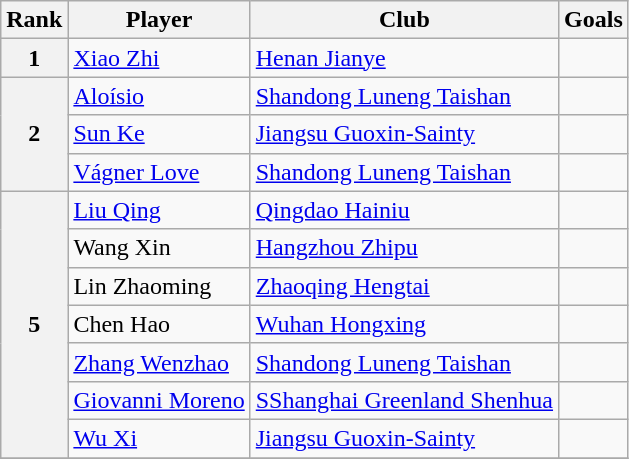<table class="wikitable">
<tr>
<th>Rank</th>
<th>Player</th>
<th>Club</th>
<th>Goals</th>
</tr>
<tr>
<th>1</th>
<td> <a href='#'>Xiao Zhi</a></td>
<td><a href='#'>Henan Jianye</a></td>
<td></td>
</tr>
<tr>
<th rowspan=3>2</th>
<td> <a href='#'>Aloísio</a></td>
<td><a href='#'>Shandong Luneng Taishan</a></td>
<td></td>
</tr>
<tr>
<td> <a href='#'>Sun Ke</a></td>
<td><a href='#'>Jiangsu Guoxin-Sainty</a></td>
<td></td>
</tr>
<tr>
<td> <a href='#'>Vágner Love</a></td>
<td><a href='#'>Shandong Luneng Taishan</a></td>
<td></td>
</tr>
<tr>
<th rowspan=7>5</th>
<td> <a href='#'>Liu Qing</a></td>
<td><a href='#'>Qingdao Hainiu</a></td>
<td></td>
</tr>
<tr>
<td> Wang Xin</td>
<td><a href='#'>Hangzhou Zhipu</a></td>
<td></td>
</tr>
<tr>
<td> Lin Zhaoming</td>
<td><a href='#'>Zhaoqing Hengtai</a></td>
<td></td>
</tr>
<tr>
<td> Chen Hao</td>
<td><a href='#'>Wuhan Hongxing</a></td>
<td></td>
</tr>
<tr>
<td> <a href='#'>Zhang Wenzhao</a></td>
<td><a href='#'>Shandong Luneng Taishan</a></td>
<td></td>
</tr>
<tr>
<td> <a href='#'>Giovanni Moreno</a></td>
<td><a href='#'>SShanghai Greenland Shenhua</a></td>
<td></td>
</tr>
<tr>
<td> <a href='#'>Wu Xi</a></td>
<td><a href='#'>Jiangsu Guoxin-Sainty</a></td>
<td></td>
</tr>
<tr>
</tr>
</table>
